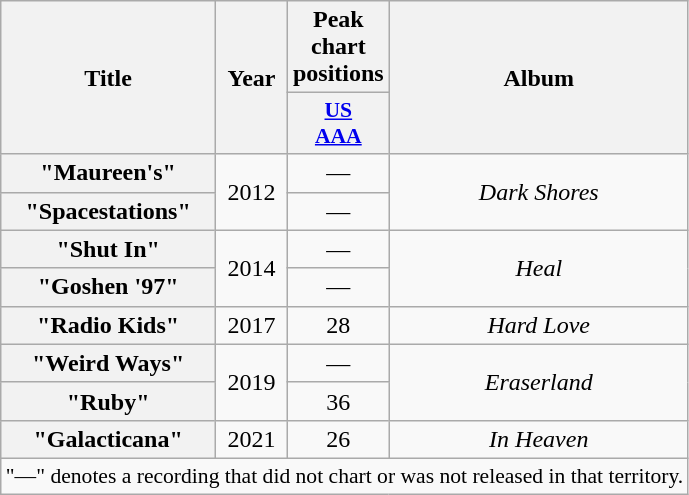<table class="wikitable plainrowheaders" style="text-align:center;">
<tr>
<th rowspan="2" scope="col">Title</th>
<th rowspan="2" scope="col">Year</th>
<th scope="col">Peak<br>chart<br>positions</th>
<th rowspan="2" scope="col" style="width:12em;">Album</th>
</tr>
<tr>
<th scope="col" style="width:3em;font-size:90%;"><a href='#'>US<br> AAA</a><br></th>
</tr>
<tr>
<th scope="row">"Maureen's"</th>
<td rowspan="2">2012</td>
<td>—</td>
<td rowspan="2"><em>Dark Shores</em></td>
</tr>
<tr>
<th scope="row">"Spacestations"</th>
<td>—</td>
</tr>
<tr>
<th scope="row">"Shut In"</th>
<td rowspan="2">2014</td>
<td>—</td>
<td rowspan="2"><em>Heal</em></td>
</tr>
<tr>
<th scope="row">"Goshen '97"</th>
<td>—</td>
</tr>
<tr>
<th scope="row">"Radio Kids"</th>
<td>2017</td>
<td>28</td>
<td><em>Hard Love</em></td>
</tr>
<tr>
<th scope="row">"Weird Ways"</th>
<td rowspan="2">2019</td>
<td>—</td>
<td rowspan="2"><em>Eraserland</em></td>
</tr>
<tr>
<th scope="row">"Ruby"</th>
<td>36</td>
</tr>
<tr>
<th scope="row">"Galacticana"</th>
<td>2021</td>
<td>26</td>
<td><em>In Heaven</em></td>
</tr>
<tr>
<td colspan="4" style="font-size:90%">"—" denotes a recording that did not chart or was not released in that territory.</td>
</tr>
</table>
